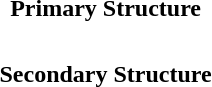<table>
<tr>
<td align=center><strong>Primary Structure</strong></td>
</tr>
<tr>
<td><br></td>
</tr>
<tr>
<td align=center><strong>Secondary Structure</strong></td>
</tr>
<tr>
<td><br></td>
</tr>
<tr>
</tr>
</table>
